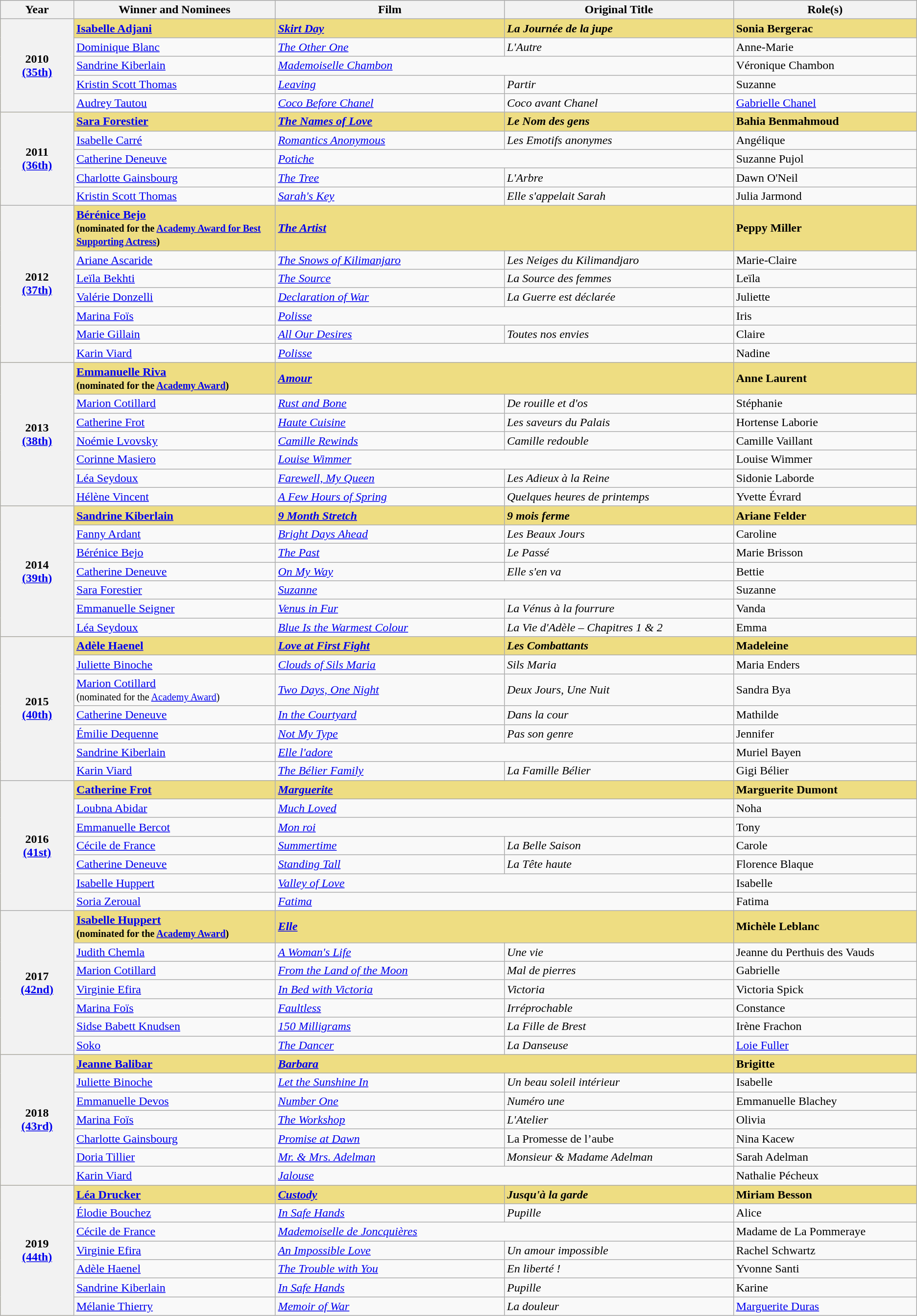<table class="wikitable" style="width=100%">
<tr style="background:#bebebe;">
<th style="width:8%;">Year</th>
<th style="width:22%;">Winner and Nominees</th>
<th style="width:25%;">Film</th>
<th style="width:25%;">Original Title</th>
<th style="width:20%;">Role(s)</th>
</tr>
<tr style="background:#eedd82;">
<th rowspan="5">2010<br><a href='#'>(35th)</a></th>
<td><strong><a href='#'>Isabelle Adjani</a></strong></td>
<td><strong><em><a href='#'>Skirt Day</a></em></strong></td>
<td><strong><em>La Journée de la jupe</em></strong></td>
<td><strong>Sonia Bergerac</strong></td>
</tr>
<tr>
<td><a href='#'>Dominique Blanc</a></td>
<td><em><a href='#'>The Other One</a></em></td>
<td><em>L'Autre</em></td>
<td>Anne-Marie</td>
</tr>
<tr>
<td><a href='#'>Sandrine Kiberlain</a></td>
<td colspan="2"><em><a href='#'>Mademoiselle Chambon</a></em></td>
<td>Véronique Chambon</td>
</tr>
<tr>
<td><a href='#'>Kristin Scott Thomas</a></td>
<td><em><a href='#'>Leaving</a></em></td>
<td><em>Partir</em></td>
<td>Suzanne</td>
</tr>
<tr>
<td><a href='#'>Audrey Tautou</a></td>
<td><em><a href='#'>Coco Before Chanel</a></em></td>
<td><em>Coco avant Chanel</em></td>
<td><a href='#'>Gabrielle Chanel</a></td>
</tr>
<tr style="background:#eedd82;">
<th rowspan="5">2011<br><a href='#'>(36th)</a></th>
<td><strong><a href='#'>Sara Forestier</a></strong></td>
<td><strong><em><a href='#'>The Names of Love</a></em></strong></td>
<td><strong><em>Le Nom des gens</em></strong></td>
<td><strong>Bahia Benmahmoud</strong></td>
</tr>
<tr>
<td><a href='#'>Isabelle Carré</a></td>
<td><em><a href='#'>Romantics Anonymous</a></em></td>
<td><em>Les Emotifs anonymes</em></td>
<td>Angélique</td>
</tr>
<tr>
<td><a href='#'>Catherine Deneuve</a></td>
<td colspan="2"><em><a href='#'>Potiche</a></em></td>
<td>Suzanne Pujol</td>
</tr>
<tr>
<td><a href='#'>Charlotte Gainsbourg</a></td>
<td><em><a href='#'>The Tree</a></em></td>
<td><em>L'Arbre</em></td>
<td>Dawn O'Neil</td>
</tr>
<tr>
<td><a href='#'>Kristin Scott Thomas</a></td>
<td><em><a href='#'>Sarah's Key</a></em></td>
<td><em>Elle s'appelait Sarah</em></td>
<td>Julia Jarmond</td>
</tr>
<tr style="background:#eedd82;">
<th rowspan="7">2012<br><a href='#'>(37th)</a></th>
<td><strong><a href='#'>Bérénice Bejo</a><br><small>(nominated for the <a href='#'>Academy Award for Best Supporting Actress</a>)</small></strong></td>
<td colspan="2"><strong><em><a href='#'>The Artist</a></em></strong></td>
<td><strong>Peppy Miller</strong></td>
</tr>
<tr>
<td><a href='#'>Ariane Ascaride</a></td>
<td><em><a href='#'>The Snows of Kilimanjaro</a></em></td>
<td><em>Les Neiges du Kilimandjaro</em></td>
<td>Marie-Claire</td>
</tr>
<tr>
<td><a href='#'>Leïla Bekhti</a></td>
<td><em><a href='#'>The Source</a></em></td>
<td><em>La Source des femmes</em></td>
<td>Leïla</td>
</tr>
<tr>
<td><a href='#'>Valérie Donzelli</a></td>
<td><em><a href='#'>Declaration of War</a></em></td>
<td><em>La Guerre est déclarée</em></td>
<td>Juliette</td>
</tr>
<tr>
<td><a href='#'>Marina Foïs</a></td>
<td colspan="2"><em><a href='#'>Polisse</a></em></td>
<td>Iris</td>
</tr>
<tr>
<td><a href='#'>Marie Gillain</a></td>
<td><em><a href='#'>All Our Desires</a></em></td>
<td><em>Toutes nos envies</em></td>
<td>Claire</td>
</tr>
<tr>
<td><a href='#'>Karin Viard</a></td>
<td colspan="2"><em><a href='#'>Polisse</a></em></td>
<td>Nadine</td>
</tr>
<tr style="background:#eedd82;">
<th rowspan="7">2013<br><a href='#'>(38th)</a></th>
<td><strong><a href='#'>Emmanuelle Riva</a><br><small>(nominated for the <a href='#'>Academy Award</a>)</small></strong></td>
<td colspan="2"><strong><em><a href='#'>Amour</a></em></strong></td>
<td><strong>Anne Laurent</strong></td>
</tr>
<tr>
<td><a href='#'>Marion Cotillard</a></td>
<td><em><a href='#'>Rust and Bone</a></em></td>
<td><em>De rouille et d'os</em></td>
<td>Stéphanie</td>
</tr>
<tr>
<td><a href='#'>Catherine Frot</a></td>
<td><em><a href='#'>Haute Cuisine</a></em></td>
<td><em>Les saveurs du Palais</em></td>
<td>Hortense Laborie</td>
</tr>
<tr>
<td><a href='#'>Noémie Lvovsky</a></td>
<td><em><a href='#'>Camille Rewinds</a></em></td>
<td><em>Camille redouble</em></td>
<td>Camille Vaillant</td>
</tr>
<tr>
<td><a href='#'>Corinne Masiero</a></td>
<td colspan=2><em><a href='#'>Louise Wimmer</a></em></td>
<td>Louise Wimmer</td>
</tr>
<tr>
<td><a href='#'>Léa Seydoux</a></td>
<td><em><a href='#'>Farewell, My Queen</a></em></td>
<td><em>Les Adieux à la Reine</em></td>
<td>Sidonie Laborde</td>
</tr>
<tr>
<td><a href='#'>Hélène Vincent</a></td>
<td><em><a href='#'>A Few Hours of Spring</a></em></td>
<td><em>Quelques heures de printemps</em></td>
<td>Yvette Évrard</td>
</tr>
<tr style="background:#eedd82;">
<th rowspan="7">2014<br><a href='#'>(39th)</a></th>
<td><strong><a href='#'>Sandrine Kiberlain</a></strong></td>
<td><strong><em><a href='#'>9 Month Stretch</a></em></strong></td>
<td><strong><em>9 mois ferme</em></strong></td>
<td><strong>Ariane Felder</strong></td>
</tr>
<tr>
<td><a href='#'>Fanny Ardant</a></td>
<td><em><a href='#'>Bright Days Ahead</a></em></td>
<td><em>Les Beaux Jours</em></td>
<td>Caroline</td>
</tr>
<tr>
<td><a href='#'>Bérénice Bejo</a></td>
<td><em><a href='#'>The Past</a></em></td>
<td><em> Le Passé</em></td>
<td>Marie Brisson</td>
</tr>
<tr>
<td><a href='#'>Catherine Deneuve</a></td>
<td><em><a href='#'>On My Way</a></em></td>
<td><em>Elle s'en va</em></td>
<td>Bettie</td>
</tr>
<tr>
<td><a href='#'>Sara Forestier</a></td>
<td colspan=2><em><a href='#'>Suzanne</a></em></td>
<td>Suzanne</td>
</tr>
<tr>
<td><a href='#'>Emmanuelle Seigner</a></td>
<td><em><a href='#'>Venus in Fur</a></em></td>
<td><em>La Vénus à la fourrure</em></td>
<td>Vanda</td>
</tr>
<tr>
<td><a href='#'>Léa Seydoux</a></td>
<td><em><a href='#'>Blue Is the Warmest Colour</a></em></td>
<td><em>La Vie d'Adèle – Chapitres 1 & 2</em></td>
<td>Emma</td>
</tr>
<tr style="background:#eedd82;">
<th rowspan="7">2015<br><a href='#'>(40th)</a></th>
<td><strong><a href='#'>Adèle Haenel</a></strong></td>
<td><strong><em><a href='#'>Love at First Fight</a></em></strong></td>
<td><strong><em>Les Combattants</em></strong></td>
<td><strong>Madeleine</strong></td>
</tr>
<tr>
<td><a href='#'>Juliette Binoche</a></td>
<td><em><a href='#'>Clouds of Sils Maria</a></em></td>
<td><em>Sils Maria</em></td>
<td>Maria Enders</td>
</tr>
<tr>
<td><a href='#'>Marion Cotillard</a><br><small>(nominated for the <a href='#'>Academy Award</a>)</small></td>
<td><em><a href='#'>Two Days, One Night</a></em></td>
<td><em>Deux Jours, Une Nuit</em></td>
<td>Sandra Bya</td>
</tr>
<tr>
<td><a href='#'>Catherine Deneuve</a></td>
<td><em><a href='#'>In the Courtyard</a></em></td>
<td><em>Dans la cour</em></td>
<td>Mathilde</td>
</tr>
<tr>
<td><a href='#'>Émilie Dequenne</a></td>
<td><em><a href='#'>Not My Type</a></em></td>
<td><em>Pas son genre</em></td>
<td>Jennifer</td>
</tr>
<tr>
<td><a href='#'>Sandrine Kiberlain</a></td>
<td colspan=2><em><a href='#'>Elle l'adore</a></em></td>
<td>Muriel Bayen</td>
</tr>
<tr>
<td><a href='#'>Karin Viard</a></td>
<td><em><a href='#'>The Bélier Family</a></em></td>
<td><em>La Famille Bélier</em></td>
<td>Gigi Bélier</td>
</tr>
<tr style="background:#eedd82;">
<th rowspan="7">2016<br><a href='#'>(41st)</a></th>
<td><strong><a href='#'>Catherine Frot</a></strong></td>
<td colspan="2"><strong><em><a href='#'>Marguerite</a></em></strong></td>
<td><strong>Marguerite Dumont</strong></td>
</tr>
<tr>
<td><a href='#'>Loubna Abidar</a></td>
<td colspan=2><em><a href='#'>Much Loved</a></em></td>
<td>Noha</td>
</tr>
<tr>
<td><a href='#'>Emmanuelle Bercot</a></td>
<td colspan=2><em><a href='#'>Mon roi</a></em></td>
<td>Tony</td>
</tr>
<tr>
<td><a href='#'>Cécile de France</a></td>
<td><em><a href='#'>Summertime</a></em></td>
<td><em>La Belle Saison</em></td>
<td>Carole</td>
</tr>
<tr>
<td><a href='#'>Catherine Deneuve</a></td>
<td><em><a href='#'>Standing Tall</a></em></td>
<td><em>La Tête haute</em></td>
<td>Florence Blaque</td>
</tr>
<tr>
<td><a href='#'>Isabelle Huppert</a></td>
<td colspan=2><em><a href='#'>Valley of Love</a></em></td>
<td>Isabelle</td>
</tr>
<tr>
<td><a href='#'>Soria Zeroual</a></td>
<td colspan=2><em><a href='#'>Fatima</a></em></td>
<td>Fatima</td>
</tr>
<tr style="background:#eedd82;">
<th rowspan="7">2017<br><a href='#'>(42nd)</a></th>
<td><strong><a href='#'>Isabelle Huppert</a><br><small>(nominated for the <a href='#'>Academy Award</a>)</small></strong></td>
<td colspan="2"><strong><em><a href='#'>Elle</a></em></strong></td>
<td><strong>Michèle Leblanc</strong></td>
</tr>
<tr>
<td><a href='#'>Judith Chemla</a></td>
<td><em><a href='#'>A Woman's Life</a></em></td>
<td><em>Une vie</em></td>
<td>Jeanne du Perthuis des Vauds</td>
</tr>
<tr>
<td><a href='#'>Marion Cotillard</a></td>
<td><em><a href='#'>From the Land of the Moon</a></em></td>
<td><em>Mal de pierres</em></td>
<td>Gabrielle</td>
</tr>
<tr>
<td><a href='#'>Virginie Efira</a></td>
<td><em><a href='#'>In Bed with Victoria</a></em></td>
<td><em>Victoria</em></td>
<td>Victoria Spick</td>
</tr>
<tr>
<td><a href='#'>Marina Foïs</a></td>
<td><em><a href='#'>Faultless</a></em></td>
<td><em>Irréprochable</em></td>
<td>Constance</td>
</tr>
<tr>
<td><a href='#'>Sidse Babett Knudsen</a></td>
<td><em><a href='#'>150 Milligrams</a></em></td>
<td><em>La Fille de Brest</em></td>
<td>Irène Frachon</td>
</tr>
<tr>
<td><a href='#'>Soko</a></td>
<td><em><a href='#'>The Dancer</a></em></td>
<td><em>La Danseuse</em></td>
<td><a href='#'>Loie Fuller</a></td>
</tr>
<tr style="background:#eedd82;">
<th rowspan="7">2018<br><a href='#'>(43rd)</a></th>
<td><strong><a href='#'>Jeanne Balibar</a></strong></td>
<td colspan="2"><strong><em><a href='#'>Barbara</a></em></strong></td>
<td><strong>Brigitte</strong></td>
</tr>
<tr>
<td><a href='#'>Juliette Binoche</a></td>
<td><em><a href='#'>Let the Sunshine In</a></em></td>
<td><em>Un beau soleil intérieur</em></td>
<td>Isabelle</td>
</tr>
<tr>
<td><a href='#'>Emmanuelle Devos</a></td>
<td><em><a href='#'>Number One</a></em></td>
<td><em>Numéro une</em></td>
<td>Emmanuelle Blachey</td>
</tr>
<tr>
<td><a href='#'>Marina Foïs</a></td>
<td><em><a href='#'>The Workshop</a></em></td>
<td><em>L'Atelier</em></td>
<td>Olivia</td>
</tr>
<tr>
<td><a href='#'>Charlotte Gainsbourg</a></td>
<td><em><a href='#'>Promise at Dawn</a></em></td>
<td>La Promesse de l’aube</td>
<td>Nina Kacew</td>
</tr>
<tr>
<td><a href='#'>Doria Tillier</a></td>
<td><em><a href='#'>Mr. & Mrs. Adelman</a></em></td>
<td><em>Monsieur & Madame Adelman</em></td>
<td>Sarah Adelman</td>
</tr>
<tr>
<td><a href='#'>Karin Viard</a></td>
<td colspan=2><em><a href='#'>Jalouse</a></em></td>
<td>Nathalie Pécheux</td>
</tr>
<tr style="background:#eedd82;">
<th rowspan="7">2019<br><a href='#'>(44th)</a></th>
<td><strong><a href='#'>Léa Drucker</a></strong></td>
<td><strong><em><a href='#'>Custody</a></em></strong></td>
<td><strong><em>Jusqu'à la garde</em></strong></td>
<td><strong>Miriam Besson</strong></td>
</tr>
<tr>
<td><a href='#'>Élodie Bouchez</a></td>
<td><em><a href='#'>In Safe Hands</a></em></td>
<td><em>Pupille</em></td>
<td>Alice</td>
</tr>
<tr>
<td><a href='#'>Cécile de France</a></td>
<td colspan=2><em><a href='#'>Mademoiselle de Joncquières</a></em></td>
<td>Madame de La Pommeraye</td>
</tr>
<tr>
<td><a href='#'>Virginie Efira</a></td>
<td><em><a href='#'>An Impossible Love</a></em></td>
<td><em>Un amour impossible</em></td>
<td>Rachel Schwartz</td>
</tr>
<tr>
<td><a href='#'>Adèle Haenel</a></td>
<td><em><a href='#'>The Trouble with You</a></em></td>
<td><em>En liberté !</em></td>
<td>Yvonne Santi</td>
</tr>
<tr>
<td><a href='#'>Sandrine Kiberlain</a></td>
<td><em><a href='#'>In Safe Hands</a></em></td>
<td><em>Pupille</em></td>
<td>Karine</td>
</tr>
<tr>
<td><a href='#'>Mélanie Thierry</a></td>
<td><em><a href='#'>Memoir of War</a></em></td>
<td><em>La douleur</em></td>
<td><a href='#'>Marguerite Duras</a></td>
</tr>
</table>
